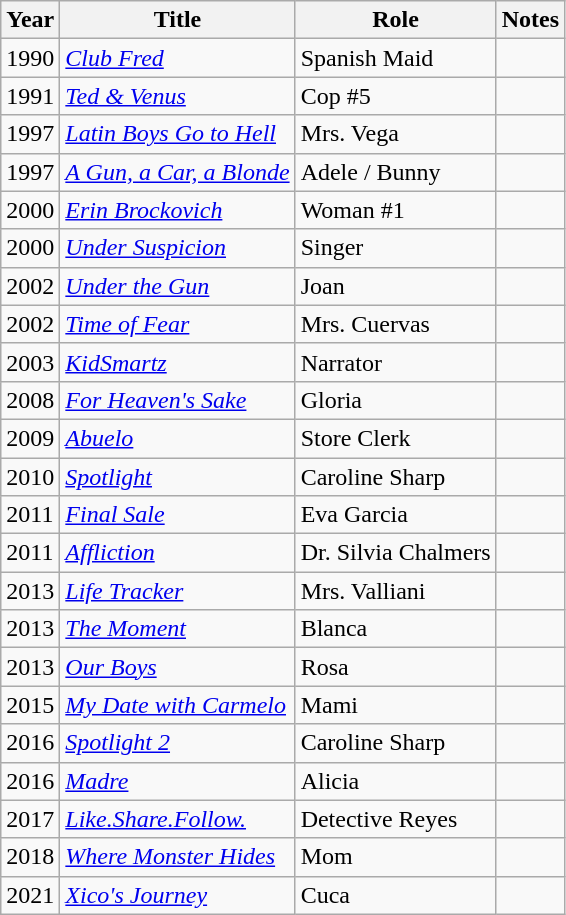<table class="wikitable sortable">
<tr>
<th>Year</th>
<th>Title</th>
<th>Role</th>
<th>Notes</th>
</tr>
<tr>
<td>1990</td>
<td><em><a href='#'>Club Fred</a></em></td>
<td>Spanish Maid</td>
<td></td>
</tr>
<tr>
<td>1991</td>
<td><em><a href='#'>Ted & Venus</a></em></td>
<td>Cop #5</td>
<td></td>
</tr>
<tr>
<td>1997</td>
<td><em><a href='#'>Latin Boys Go to Hell</a></em></td>
<td>Mrs. Vega</td>
<td></td>
</tr>
<tr>
<td>1997</td>
<td><em><a href='#'>A Gun, a Car, a Blonde</a></em></td>
<td>Adele / Bunny</td>
<td></td>
</tr>
<tr>
<td>2000</td>
<td><em><a href='#'>Erin Brockovich</a></em></td>
<td>Woman #1</td>
<td></td>
</tr>
<tr>
<td>2000</td>
<td><em><a href='#'>Under Suspicion</a></em></td>
<td>Singer</td>
<td></td>
</tr>
<tr>
<td>2002</td>
<td><em><a href='#'>Under the Gun</a></em></td>
<td>Joan</td>
<td></td>
</tr>
<tr>
<td>2002</td>
<td><em><a href='#'>Time of Fear</a></em></td>
<td>Mrs. Cuervas</td>
<td></td>
</tr>
<tr>
<td>2003</td>
<td><em><a href='#'>KidSmartz</a></em></td>
<td>Narrator</td>
<td></td>
</tr>
<tr>
<td>2008</td>
<td><em><a href='#'>For Heaven's Sake</a></em></td>
<td>Gloria</td>
<td></td>
</tr>
<tr>
<td>2009</td>
<td><em><a href='#'>Abuelo</a></em></td>
<td>Store Clerk</td>
<td></td>
</tr>
<tr>
<td>2010</td>
<td><em><a href='#'>Spotlight</a></em></td>
<td>Caroline Sharp</td>
<td></td>
</tr>
<tr>
<td>2011</td>
<td><em><a href='#'>Final Sale</a></em></td>
<td>Eva Garcia</td>
<td></td>
</tr>
<tr>
<td>2011</td>
<td><em><a href='#'>Affliction</a></em></td>
<td>Dr. Silvia Chalmers</td>
<td></td>
</tr>
<tr>
<td>2013</td>
<td><em><a href='#'>Life Tracker</a></em></td>
<td>Mrs. Valliani</td>
<td></td>
</tr>
<tr>
<td>2013</td>
<td><em><a href='#'>The Moment</a></em></td>
<td>Blanca</td>
<td></td>
</tr>
<tr>
<td>2013</td>
<td><em><a href='#'>Our Boys</a></em></td>
<td>Rosa</td>
<td></td>
</tr>
<tr>
<td>2015</td>
<td><em><a href='#'>My Date with Carmelo</a></em></td>
<td>Mami</td>
<td></td>
</tr>
<tr>
<td>2016</td>
<td><em><a href='#'>Spotlight 2</a></em></td>
<td>Caroline Sharp</td>
<td></td>
</tr>
<tr>
<td>2016</td>
<td><em><a href='#'>Madre</a></em></td>
<td>Alicia</td>
<td></td>
</tr>
<tr>
<td>2017</td>
<td><em><a href='#'>Like.Share.Follow.</a></em></td>
<td>Detective Reyes</td>
<td></td>
</tr>
<tr>
<td>2018</td>
<td><em><a href='#'>Where Monster Hides</a></em></td>
<td>Mom</td>
<td></td>
</tr>
<tr>
<td>2021</td>
<td><em><a href='#'>Xico's Journey</a></em></td>
<td>Cuca</td>
<td></td>
</tr>
</table>
